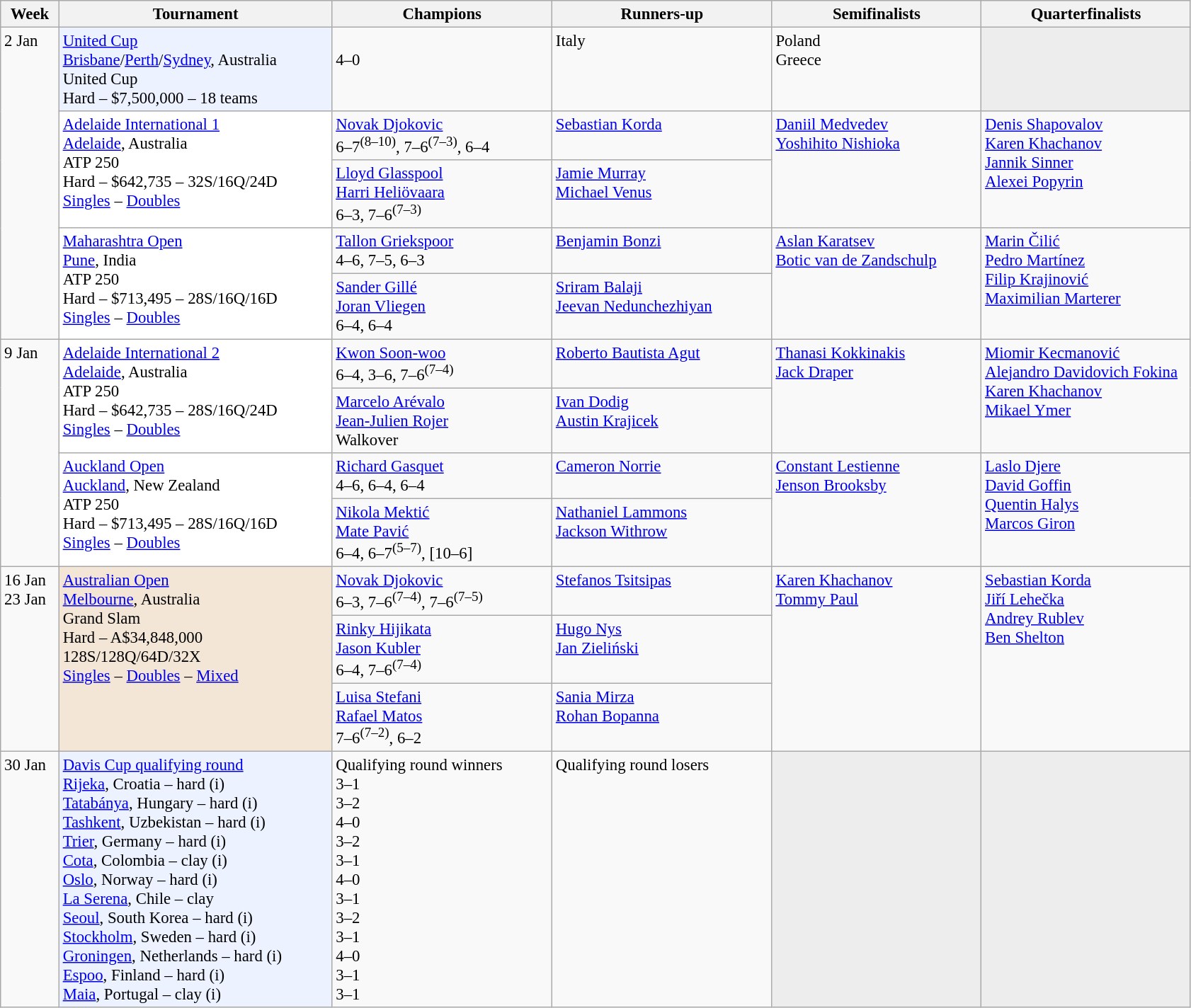<table class=wikitable style=font-size:95%>
<tr>
<th style="width:48px;">Week</th>
<th style="width:250px;">Tournament</th>
<th style="width:200px;">Champions</th>
<th style="width:200px;">Runners-up</th>
<th style="width:190px;">Semifinalists</th>
<th style="width:190px;">Quarterfinalists</th>
</tr>
<tr valign=top>
<td rowspan=5>2 Jan</td>
<td style="background:#ecf2ff;"><a href='#'>United Cup</a><br><a href='#'>Brisbane</a>/<a href='#'>Perth</a>/<a href='#'>Sydney</a>, Australia <br> United Cup <br> Hard – $7,500,000 – 18 teams</td>
<td> <br> 4–0</td>
<td> Italy</td>
<td> Poland <br>  Greece</td>
<td style="background:#ededed;"></td>
</tr>
<tr valign=top>
<td style="background:#fff;" rowspan="2"><a href='#'>Adelaide International 1</a><br><a href='#'>Adelaide</a>, Australia <br> ATP 250 <br> Hard – $642,735 – 32S/16Q/24D<br><a href='#'>Singles</a> – <a href='#'>Doubles</a></td>
<td> <a href='#'>Novak Djokovic</a><br>6–7<sup>(8–10)</sup>, 7–6<sup>(7–3)</sup>, 6–4</td>
<td> <a href='#'>Sebastian Korda</a></td>
<td rowspan=2> <a href='#'>Daniil Medvedev</a> <br>  <a href='#'>Yoshihito Nishioka</a></td>
<td rowspan=2> <a href='#'>Denis Shapovalov</a> <br>  <a href='#'>Karen Khachanov</a> <br> <a href='#'>Jannik Sinner</a> <br>  <a href='#'>Alexei Popyrin</a></td>
</tr>
<tr valign=top>
<td> <a href='#'>Lloyd Glasspool</a> <br>  <a href='#'>Harri Heliövaara</a> <br> 6–3, 7–6<sup>(7–3)</sup></td>
<td> <a href='#'>Jamie Murray</a> <br>  <a href='#'>Michael Venus</a></td>
</tr>
<tr valign=top>
<td style="background:#fff;" rowspan="2"><a href='#'>Maharashtra Open</a><br><a href='#'>Pune</a>, India <br> ATP 250 <br> Hard – $713,495 – 28S/16Q/16D<br><a href='#'>Singles</a> – <a href='#'>Doubles</a></td>
<td> <a href='#'>Tallon Griekspoor</a> <br> 4–6, 7–5, 6–3</td>
<td> <a href='#'>Benjamin Bonzi</a></td>
<td rowspan=2> <a href='#'>Aslan Karatsev</a> <br>  <a href='#'>Botic van de Zandschulp</a></td>
<td rowspan=2> <a href='#'>Marin Čilić</a> <br> <a href='#'>Pedro Martínez</a> <br> <a href='#'>Filip Krajinović</a> <br>  <a href='#'>Maximilian Marterer</a></td>
</tr>
<tr valign=top>
<td> <a href='#'>Sander Gillé</a> <br>  <a href='#'>Joran Vliegen</a> <br> 6–4, 6–4</td>
<td> <a href='#'>Sriram Balaji</a> <br>  <a href='#'>Jeevan Nedunchezhiyan</a></td>
</tr>
<tr valign=top>
<td rowspan=4>9 Jan</td>
<td style="background:#fff;" rowspan="2"><a href='#'>Adelaide International 2</a><br><a href='#'>Adelaide</a>, Australia <br> ATP 250 <br> Hard – $642,735 – 28S/16Q/24D<br><a href='#'>Singles</a> – <a href='#'>Doubles</a></td>
<td style="text-align:left"> <a href='#'>Kwon Soon-woo</a> <br> 6–4, 3–6, 7–6<sup>(7–4)</sup></td>
<td> <a href='#'>Roberto Bautista Agut</a></td>
<td rowspan=2> <a href='#'>Thanasi Kokkinakis</a> <br>  <a href='#'>Jack Draper</a></td>
<td rowspan=2> <a href='#'>Miomir Kecmanović</a> <br>  <a href='#'>Alejandro Davidovich Fokina</a> <br> <a href='#'>Karen Khachanov</a> <br>  <a href='#'>Mikael Ymer</a></td>
</tr>
<tr style="vertical-align:top">
<td> <a href='#'>Marcelo Arévalo</a> <br>  <a href='#'>Jean-Julien Rojer</a> <br> Walkover</td>
<td> <a href='#'>Ivan Dodig</a> <br>  <a href='#'>Austin Krajicek</a></td>
</tr>
<tr valign=top>
<td style="background:#fff;" rowspan="2"><a href='#'>Auckland Open</a><br><a href='#'>Auckland</a>, New Zealand <br> ATP 250 <br> Hard – $713,495 – 28S/16Q/16D<br><a href='#'>Singles</a> – <a href='#'>Doubles</a></td>
<td> <a href='#'>Richard Gasquet</a> <br> 4–6, 6–4, 6–4</td>
<td> <a href='#'>Cameron Norrie</a></td>
<td rowspan=2> <a href='#'>Constant Lestienne</a> <br>  <a href='#'>Jenson Brooksby</a></td>
<td rowspan=2> <a href='#'>Laslo Djere</a> <br>  <a href='#'>David Goffin</a> <br> <a href='#'>Quentin Halys</a> <br> <a href='#'>Marcos Giron</a></td>
</tr>
<tr style="vertical-align:top">
<td> <a href='#'>Nikola Mektić</a> <br>  <a href='#'>Mate Pavić</a> <br> 6–4, 6–7<sup>(5–7)</sup>, [10–6]</td>
<td> <a href='#'>Nathaniel Lammons</a> <br>  <a href='#'>Jackson Withrow</a></td>
</tr>
<tr valign=top>
<td rowspan="3">16 Jan<br>23 Jan</td>
<td style="background:#f3e6d7;" rowspan="3"><a href='#'>Australian Open</a><br><a href='#'>Melbourne</a>, Australia<br>Grand Slam<br>Hard – A$34,848,000<br>128S/128Q/64D/32X<br><a href='#'>Singles</a> – <a href='#'>Doubles</a> – <a href='#'>Mixed</a></td>
<td> <a href='#'>Novak Djokovic</a><br>6–3, 7–6<sup>(7–4)</sup>, 7–6<sup>(7–5)</sup></td>
<td> <a href='#'>Stefanos Tsitsipas</a></td>
<td rowspan=3> <a href='#'>Karen Khachanov</a> <br>  <a href='#'>Tommy Paul</a></td>
<td rowspan=3> <a href='#'>Sebastian Korda</a> <br> <a href='#'>Jiří Lehečka</a> <br> <a href='#'>Andrey Rublev</a> <br>  <a href='#'>Ben Shelton</a></td>
</tr>
<tr valign="top">
<td> <a href='#'>Rinky Hijikata</a><br>  <a href='#'>Jason Kubler</a><br> 6–4, 7–6<sup>(7–4)</sup></td>
<td> <a href='#'>Hugo Nys</a><br>  <a href='#'>Jan Zieliński</a></td>
</tr>
<tr valign=top>
<td> <a href='#'>Luisa Stefani</a><br>  <a href='#'>Rafael Matos</a><br> 7–6<sup>(7–2)</sup>, 6–2</td>
<td> <a href='#'>Sania Mirza</a><br>  <a href='#'>Rohan Bopanna</a></td>
</tr>
<tr valign=top>
<td rowspan=1>30 Jan</td>
<td style="background:#ECF2FF;"><a href='#'>Davis Cup qualifying round</a> <br> <a href='#'>Rijeka</a>, Croatia – hard (i) <br> <a href='#'>Tatabánya</a>, Hungary – hard (i) <br> <a href='#'>Tashkent</a>, Uzbekistan – hard (i) <br> <a href='#'>Trier</a>, Germany – hard (i) <br> <a href='#'>Cota</a>, Colombia – clay (i) <br> <a href='#'>Oslo</a>, Norway – hard (i) <br> <a href='#'>La Serena</a>, Chile – clay <br> <a href='#'>Seoul</a>, South Korea – hard (i) <br> <a href='#'>Stockholm</a>, Sweden – hard (i) <br> <a href='#'>Groningen</a>, Netherlands – hard (i) <br> <a href='#'>Espoo</a>, Finland – hard (i) <br> <a href='#'>Maia</a>, Portugal – clay (i)</td>
<td>Qualifying round winners <br>  3–1<br>  3–2 <br> 4–0 <br>  3–2 <br>  3–1 <br>  4–0 <br>  3–1 <br> 3–2 <br>  3–1 <br>  4–0 <br>  3–1 <br>  3–1</td>
<td>Qualifying round losers <br>  <br>  <br>  <br>  <br>  <br>  <br>  <br>  <br>  <br>  <br> <br></td>
<td style="background:#ededed;"></td>
<td style="background:#ededed;"></td>
</tr>
</table>
